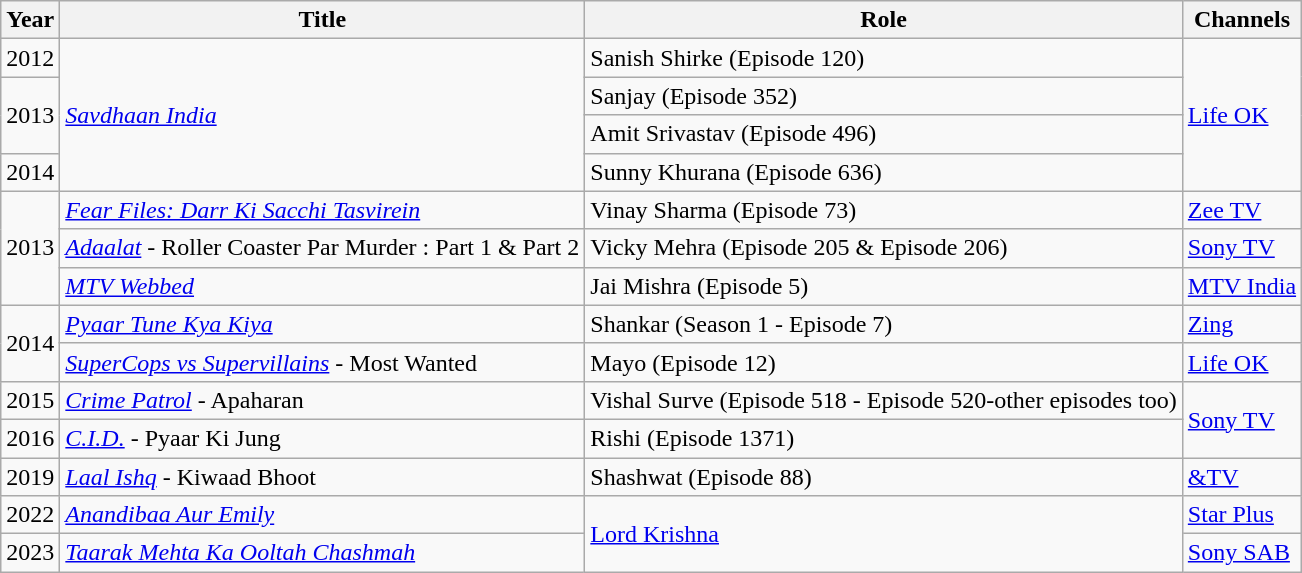<table class="wikitable sortable">
<tr>
<th>Year</th>
<th>Title</th>
<th>Role</th>
<th>Channels</th>
</tr>
<tr>
<td>2012</td>
<td rowspan = "4"><em><a href='#'>Savdhaan India</a></em></td>
<td>Sanish Shirke (Episode 120)</td>
<td rowspan = "4"><a href='#'>Life OK</a></td>
</tr>
<tr>
<td rowspan = "2">2013</td>
<td>Sanjay (Episode 352)</td>
</tr>
<tr>
<td>Amit Srivastav (Episode 496)</td>
</tr>
<tr>
<td>2014</td>
<td>Sunny Khurana (Episode 636)</td>
</tr>
<tr>
<td rowspan = "3">2013</td>
<td><em><a href='#'>Fear Files: Darr Ki Sacchi Tasvirein</a></em></td>
<td>Vinay Sharma (Episode 73)</td>
<td><a href='#'>Zee TV</a></td>
</tr>
<tr>
<td><em><a href='#'>Adaalat</a></em> - Roller Coaster Par Murder : Part 1 & Part 2</td>
<td>Vicky Mehra (Episode 205 & Episode 206)</td>
<td><a href='#'>Sony TV</a></td>
</tr>
<tr>
<td><em><a href='#'>MTV Webbed</a></em></td>
<td>Jai Mishra (Episode 5)</td>
<td><a href='#'>MTV India</a></td>
</tr>
<tr>
<td rowspan="2">2014</td>
<td><em><a href='#'>Pyaar Tune Kya Kiya</a></em></td>
<td>Shankar (Season 1 - Episode 7)</td>
<td><a href='#'>Zing</a></td>
</tr>
<tr>
<td><em><a href='#'>SuperCops vs Supervillains</a></em> - Most Wanted</td>
<td>Mayo (Episode 12)</td>
<td><a href='#'>Life OK</a></td>
</tr>
<tr>
<td>2015</td>
<td><em><a href='#'>Crime Patrol</a></em> - Apaharan</td>
<td>Vishal Surve (Episode 518 - Episode 520-other episodes too)</td>
<td rowspan="2"><a href='#'>Sony TV</a></td>
</tr>
<tr>
<td>2016</td>
<td><em><a href='#'>C.I.D.</a></em> - Pyaar Ki Jung</td>
<td>Rishi (Episode 1371)</td>
</tr>
<tr>
<td>2019</td>
<td><em><a href='#'>Laal Ishq</a></em> - Kiwaad Bhoot</td>
<td>Shashwat (Episode 88)</td>
<td><a href='#'>&TV</a></td>
</tr>
<tr>
<td>2022</td>
<td><em><a href='#'>Anandibaa Aur Emily</a></em></td>
<td rowspan="2"><a href='#'>Lord Krishna</a></td>
<td><a href='#'>Star Plus</a></td>
</tr>
<tr>
<td>2023</td>
<td><em><a href='#'>Taarak Mehta Ka Ooltah Chashmah</a></em></td>
<td><a href='#'>Sony SAB</a></td>
</tr>
</table>
